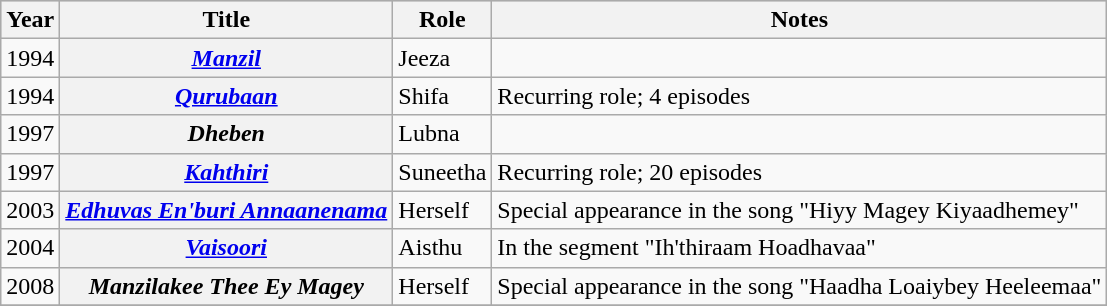<table class="wikitable sortable plainrowheaders">
<tr style="background:#ccc; text-align:center;">
<th scope="col">Year</th>
<th scope="col">Title</th>
<th scope="col">Role</th>
<th scope="col">Notes</th>
</tr>
<tr>
<td>1994</td>
<th scope="row"><a href='#'><em>Manzil</em></a></th>
<td>Jeeza</td>
<td></td>
</tr>
<tr>
<td>1994</td>
<th scope="row"><em><a href='#'>Qurubaan</a></em></th>
<td>Shifa</td>
<td>Recurring role; 4 episodes</td>
</tr>
<tr>
<td>1997</td>
<th scope="row"><em>Dheben</em></th>
<td>Lubna</td>
<td></td>
</tr>
<tr>
<td>1997</td>
<th scope="row"><em><a href='#'>Kahthiri</a></em></th>
<td>Suneetha</td>
<td>Recurring role; 20 episodes</td>
</tr>
<tr>
<td>2003</td>
<th scope="row"><em><a href='#'>Edhuvas En'buri Annaanenama</a></em></th>
<td>Herself</td>
<td>Special appearance in the song "Hiyy Magey Kiyaadhemey"</td>
</tr>
<tr>
<td>2004</td>
<th scope="row"><em><a href='#'>Vaisoori</a></em></th>
<td>Aisthu</td>
<td>In the segment "Ih'thiraam Hoadhavaa"</td>
</tr>
<tr>
<td>2008</td>
<th scope="row"><em>Manzilakee Thee Ey Magey</em></th>
<td>Herself</td>
<td>Special appearance in the song "Haadha Loaiybey Heeleemaa"</td>
</tr>
<tr>
</tr>
</table>
